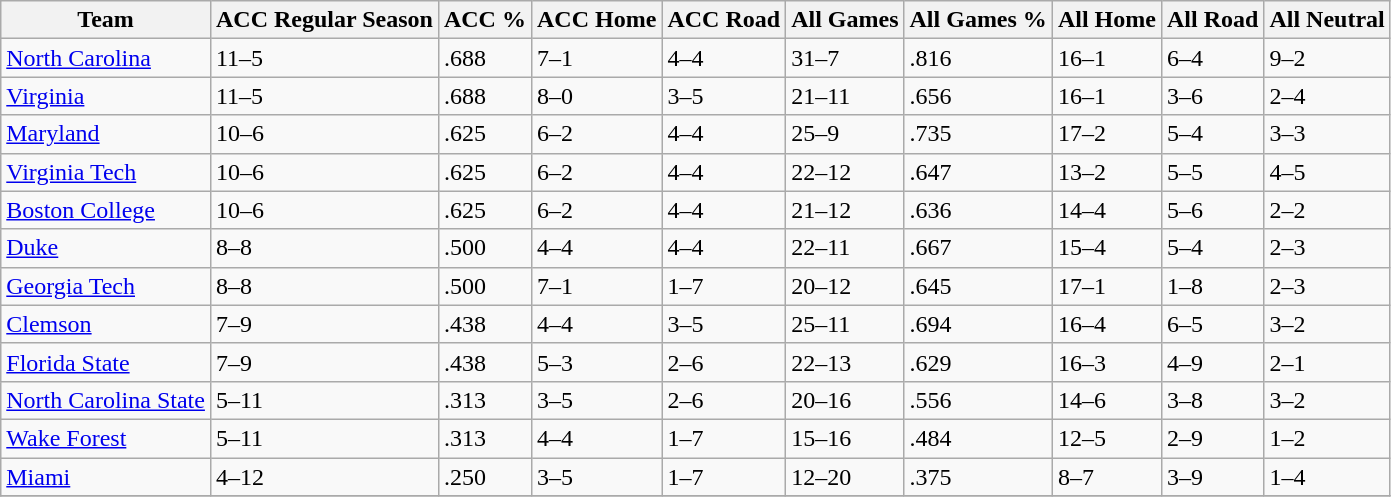<table class="wikitable">
<tr>
<th>Team</th>
<th>ACC Regular Season</th>
<th>ACC %</th>
<th>ACC Home</th>
<th>ACC Road</th>
<th>All Games</th>
<th>All Games %</th>
<th>All Home</th>
<th>All Road</th>
<th>All Neutral</th>
</tr>
<tr>
<td><a href='#'>North Carolina</a></td>
<td>11–5</td>
<td>.688</td>
<td>7–1</td>
<td>4–4</td>
<td>31–7</td>
<td>.816</td>
<td>16–1</td>
<td>6–4</td>
<td>9–2</td>
</tr>
<tr>
<td><a href='#'>Virginia</a></td>
<td>11–5</td>
<td>.688</td>
<td>8–0</td>
<td>3–5</td>
<td>21–11</td>
<td>.656</td>
<td>16–1</td>
<td>3–6</td>
<td>2–4</td>
</tr>
<tr>
<td><a href='#'>Maryland</a></td>
<td>10–6</td>
<td>.625</td>
<td>6–2</td>
<td>4–4</td>
<td>25–9</td>
<td>.735</td>
<td>17–2</td>
<td>5–4</td>
<td>3–3</td>
</tr>
<tr>
<td><a href='#'>Virginia Tech</a></td>
<td>10–6</td>
<td>.625</td>
<td>6–2</td>
<td>4–4</td>
<td>22–12</td>
<td>.647</td>
<td>13–2</td>
<td>5–5</td>
<td>4–5</td>
</tr>
<tr>
<td><a href='#'>Boston College</a></td>
<td>10–6</td>
<td>.625</td>
<td>6–2</td>
<td>4–4</td>
<td>21–12</td>
<td>.636</td>
<td>14–4</td>
<td>5–6</td>
<td>2–2</td>
</tr>
<tr>
<td><a href='#'>Duke</a></td>
<td>8–8</td>
<td>.500</td>
<td>4–4</td>
<td>4–4</td>
<td>22–11</td>
<td>.667</td>
<td>15–4</td>
<td>5–4</td>
<td>2–3</td>
</tr>
<tr>
<td><a href='#'>Georgia Tech</a></td>
<td>8–8</td>
<td>.500</td>
<td>7–1</td>
<td>1–7</td>
<td>20–12</td>
<td>.645</td>
<td>17–1</td>
<td>1–8</td>
<td>2–3</td>
</tr>
<tr>
<td><a href='#'>Clemson</a></td>
<td>7–9</td>
<td>.438</td>
<td>4–4</td>
<td>3–5</td>
<td>25–11</td>
<td>.694</td>
<td>16–4</td>
<td>6–5</td>
<td>3–2</td>
</tr>
<tr>
<td><a href='#'>Florida State</a></td>
<td>7–9</td>
<td>.438</td>
<td>5–3</td>
<td>2–6</td>
<td>22–13</td>
<td>.629</td>
<td>16–3</td>
<td>4–9</td>
<td>2–1</td>
</tr>
<tr>
<td><a href='#'>North Carolina State</a></td>
<td>5–11</td>
<td>.313</td>
<td>3–5</td>
<td>2–6</td>
<td>20–16</td>
<td>.556</td>
<td>14–6</td>
<td>3–8</td>
<td>3–2</td>
</tr>
<tr>
<td><a href='#'>Wake Forest</a></td>
<td>5–11</td>
<td>.313</td>
<td>4–4</td>
<td>1–7</td>
<td>15–16</td>
<td>.484</td>
<td>12–5</td>
<td>2–9</td>
<td>1–2</td>
</tr>
<tr>
<td><a href='#'>Miami</a></td>
<td>4–12</td>
<td>.250</td>
<td>3–5</td>
<td>1–7</td>
<td>12–20</td>
<td>.375</td>
<td>8–7</td>
<td>3–9</td>
<td>1–4</td>
</tr>
<tr>
</tr>
</table>
